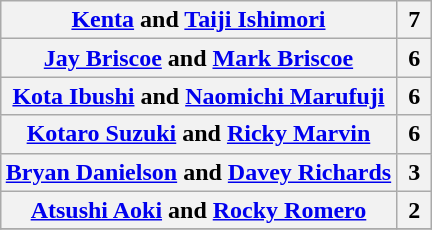<table class="wikitable" style="text-align:left; margin: 1em auto 1em auto">
<tr>
<th><a href='#'>Kenta</a> and <a href='#'>Taiji Ishimori</a></th>
<th> 7 </th>
</tr>
<tr>
<th><a href='#'>Jay Briscoe</a> and <a href='#'>Mark Briscoe</a></th>
<th>6</th>
</tr>
<tr>
<th><a href='#'>Kota Ibushi</a> and <a href='#'>Naomichi Marufuji</a></th>
<th>6</th>
</tr>
<tr>
<th><a href='#'>Kotaro Suzuki</a> and <a href='#'>Ricky Marvin</a> </th>
<th>6</th>
</tr>
<tr>
<th><a href='#'>Bryan Danielson</a> and <a href='#'>Davey Richards</a></th>
<th>3</th>
</tr>
<tr>
<th><a href='#'>Atsushi Aoki</a> and <a href='#'>Rocky Romero</a></th>
<th>2</th>
</tr>
<tr>
</tr>
</table>
